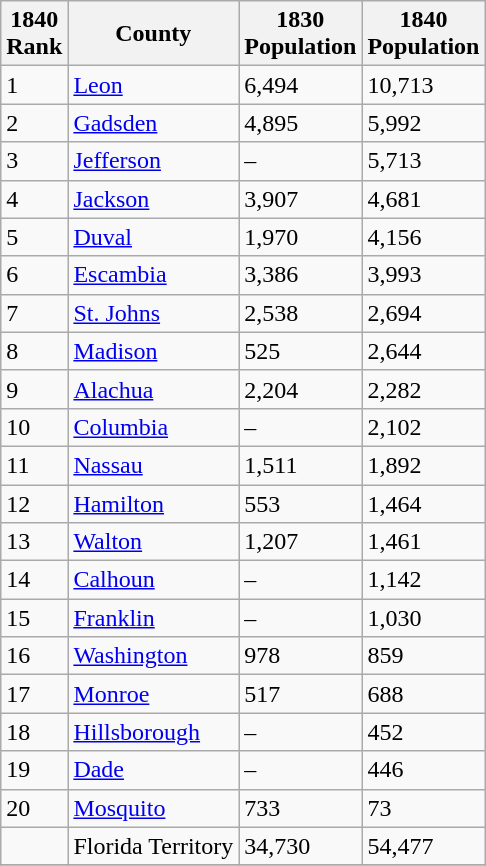<table class=wikitable>
<tr>
<th>1840<br>Rank</th>
<th>County</th>
<th>1830<br>Population</th>
<th>1840<br>Population</th>
</tr>
<tr>
<td>1</td>
<td><a href='#'>Leon</a></td>
<td>6,494</td>
<td>10,713</td>
</tr>
<tr>
<td>2</td>
<td><a href='#'>Gadsden</a></td>
<td>4,895</td>
<td>5,992</td>
</tr>
<tr>
<td>3</td>
<td><a href='#'>Jefferson</a></td>
<td>–</td>
<td>5,713</td>
</tr>
<tr>
<td>4</td>
<td><a href='#'>Jackson</a></td>
<td>3,907</td>
<td>4,681</td>
</tr>
<tr>
<td>5</td>
<td><a href='#'>Duval</a></td>
<td>1,970</td>
<td>4,156</td>
</tr>
<tr>
<td>6</td>
<td><a href='#'>Escambia</a></td>
<td>3,386</td>
<td>3,993</td>
</tr>
<tr>
<td>7</td>
<td><a href='#'>St. Johns</a></td>
<td>2,538</td>
<td>2,694</td>
</tr>
<tr>
<td>8</td>
<td><a href='#'>Madison</a></td>
<td>525</td>
<td>2,644</td>
</tr>
<tr>
<td>9</td>
<td><a href='#'>Alachua</a></td>
<td>2,204</td>
<td>2,282</td>
</tr>
<tr>
<td>10</td>
<td><a href='#'>Columbia</a></td>
<td>–</td>
<td>2,102</td>
</tr>
<tr>
<td>11</td>
<td><a href='#'>Nassau</a></td>
<td>1,511</td>
<td>1,892</td>
</tr>
<tr>
<td>12</td>
<td><a href='#'>Hamilton</a></td>
<td>553</td>
<td>1,464</td>
</tr>
<tr>
<td>13</td>
<td><a href='#'>Walton</a></td>
<td>1,207</td>
<td>1,461</td>
</tr>
<tr>
<td>14</td>
<td><a href='#'>Calhoun</a></td>
<td>–</td>
<td>1,142</td>
</tr>
<tr>
<td>15</td>
<td><a href='#'>Franklin</a></td>
<td>–</td>
<td>1,030</td>
</tr>
<tr>
<td>16</td>
<td><a href='#'>Washington</a></td>
<td>978</td>
<td>859</td>
</tr>
<tr>
<td>17</td>
<td><a href='#'>Monroe</a></td>
<td>517</td>
<td>688</td>
</tr>
<tr>
<td>18</td>
<td><a href='#'>Hillsborough</a></td>
<td>–</td>
<td>452</td>
</tr>
<tr>
<td>19</td>
<td><a href='#'>Dade</a></td>
<td>–</td>
<td>446</td>
</tr>
<tr>
<td>20</td>
<td><a href='#'>Mosquito</a></td>
<td>733</td>
<td>73</td>
</tr>
<tr>
<td></td>
<td>Florida Territory</td>
<td>34,730</td>
<td>54,477</td>
</tr>
<tr>
</tr>
</table>
